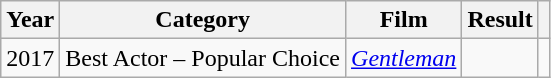<table class="wikitable sortable plainrowheaders">
<tr>
<th scope="col">Year</th>
<th scope="col">Category</th>
<th scope="col">Film</th>
<th scope="col">Result</th>
<th scope="col" class="unsortable"></th>
</tr>
<tr>
<td>2017</td>
<td>Best Actor – Popular Choice</td>
<td><em><a href='#'>Gentleman</a></em></td>
<td></td>
<td></td>
</tr>
</table>
